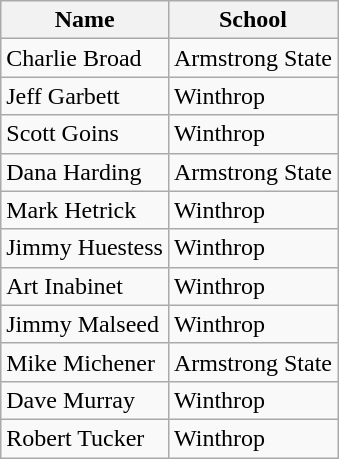<table class=wikitable>
<tr>
<th>Name</th>
<th>School</th>
</tr>
<tr>
<td>Charlie Broad</td>
<td>Armstrong State</td>
</tr>
<tr>
<td>Jeff Garbett</td>
<td>Winthrop</td>
</tr>
<tr>
<td>Scott Goins</td>
<td>Winthrop</td>
</tr>
<tr>
<td>Dana Harding</td>
<td>Armstrong State</td>
</tr>
<tr>
<td>Mark Hetrick</td>
<td>Winthrop</td>
</tr>
<tr>
<td>Jimmy Huestess</td>
<td>Winthrop</td>
</tr>
<tr>
<td>Art Inabinet</td>
<td>Winthrop</td>
</tr>
<tr>
<td>Jimmy Malseed</td>
<td>Winthrop</td>
</tr>
<tr>
<td>Mike Michener</td>
<td>Armstrong State</td>
</tr>
<tr>
<td>Dave Murray</td>
<td>Winthrop</td>
</tr>
<tr>
<td>Robert Tucker</td>
<td>Winthrop</td>
</tr>
</table>
